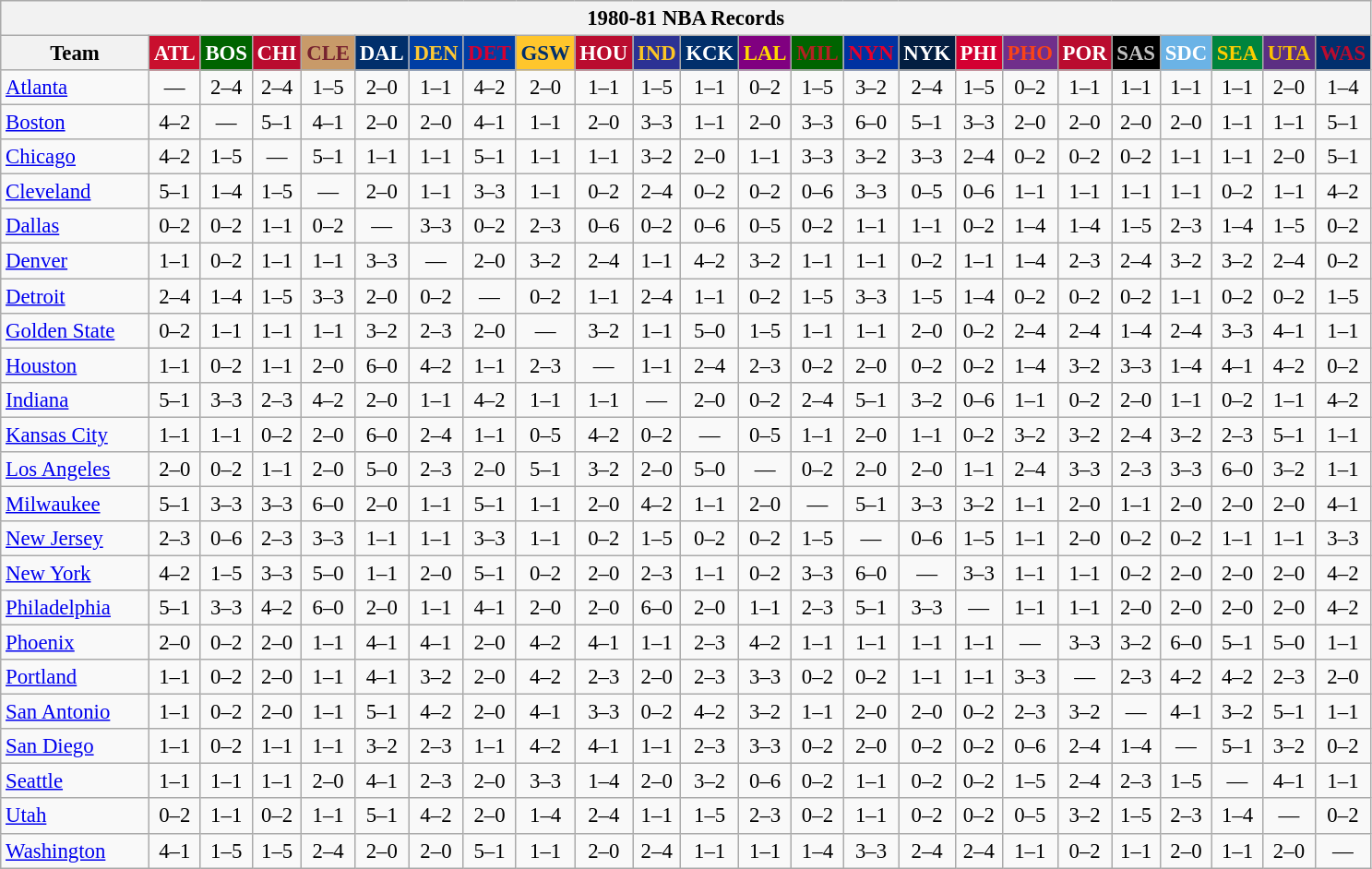<table class="wikitable" style="font-size:95%; text-align:center;">
<tr>
<th colspan=24>1980-81 NBA Records</th>
</tr>
<tr>
<th width=100>Team</th>
<th style="background:#C90F2E;color:#FFFFFF;width=35">ATL</th>
<th style="background:#006400;color:#FFFFFF;width=35">BOS</th>
<th style="background:#BA0C2F;color:#FFFFFF;width=35">CHI</th>
<th style="background:#C89A69;color:#77222F;width=35">CLE</th>
<th style="background:#012F6B;color:#FFFFFF;width=35">DAL</th>
<th style="background:#003EA4;color:#FDC835;width=35">DEN</th>
<th style="background:#003EA4;color:#D50032;width=35">DET</th>
<th style="background:#FFC62C;color:#012F6B;width=35">GSW</th>
<th style="background:#BA0C2F;color:#FFFFFF;width=35">HOU</th>
<th style="background:#2C3294;color:#FCC624;width=35">IND</th>
<th style="background:#012F6B;color:#FFFFFF;width=35">KCK</th>
<th style="background:#800080;color:#FFD700;width=35">LAL</th>
<th style="background:#006400;color:#B22222;width=35">MIL</th>
<th style="background:#0032A1;color:#E5002B;width=35">NYN</th>
<th style="background:#031E41;color:#FFFFFF;width=35">NYK</th>
<th style="background:#D40032;color:#FFFFFF;width=35">PHI</th>
<th style="background:#702F8B;color:#FA4417;width=35">PHO</th>
<th style="background:#BA0C2F;color:#FFFFFF;width=35">POR</th>
<th style="background:#000000;color:#C0C0C0;width=35">SAS</th>
<th style="background:#6BB3E6;color:#FFFFFF;width=35">SDC</th>
<th style="background:#00843D;color:#FFCD01;width=35">SEA</th>
<th style="background:#5C2F83;color:#FCC200;width=35">UTA</th>
<th style="background:#012F6D;color:#BA0C2F;width=35">WAS</th>
</tr>
<tr>
<td style="text-align:left;"><a href='#'>Atlanta</a></td>
<td>—</td>
<td>2–4</td>
<td>2–4</td>
<td>1–5</td>
<td>2–0</td>
<td>1–1</td>
<td>4–2</td>
<td>2–0</td>
<td>1–1</td>
<td>1–5</td>
<td>1–1</td>
<td>0–2</td>
<td>1–5</td>
<td>3–2</td>
<td>2–4</td>
<td>1–5</td>
<td>0–2</td>
<td>1–1</td>
<td>1–1</td>
<td>1–1</td>
<td>1–1</td>
<td>2–0</td>
<td>1–4</td>
</tr>
<tr>
<td style="text-align:left;"><a href='#'>Boston</a></td>
<td>4–2</td>
<td>—</td>
<td>5–1</td>
<td>4–1</td>
<td>2–0</td>
<td>2–0</td>
<td>4–1</td>
<td>1–1</td>
<td>2–0</td>
<td>3–3</td>
<td>1–1</td>
<td>2–0</td>
<td>3–3</td>
<td>6–0</td>
<td>5–1</td>
<td>3–3</td>
<td>2–0</td>
<td>2–0</td>
<td>2–0</td>
<td>2–0</td>
<td>1–1</td>
<td>1–1</td>
<td>5–1</td>
</tr>
<tr>
<td style="text-align:left;"><a href='#'>Chicago</a></td>
<td>4–2</td>
<td>1–5</td>
<td>—</td>
<td>5–1</td>
<td>1–1</td>
<td>1–1</td>
<td>5–1</td>
<td>1–1</td>
<td>1–1</td>
<td>3–2</td>
<td>2–0</td>
<td>1–1</td>
<td>3–3</td>
<td>3–2</td>
<td>3–3</td>
<td>2–4</td>
<td>0–2</td>
<td>0–2</td>
<td>0–2</td>
<td>1–1</td>
<td>1–1</td>
<td>2–0</td>
<td>5–1</td>
</tr>
<tr>
<td style="text-align:left;"><a href='#'>Cleveland</a></td>
<td>5–1</td>
<td>1–4</td>
<td>1–5</td>
<td>—</td>
<td>2–0</td>
<td>1–1</td>
<td>3–3</td>
<td>1–1</td>
<td>0–2</td>
<td>2–4</td>
<td>0–2</td>
<td>0–2</td>
<td>0–6</td>
<td>3–3</td>
<td>0–5</td>
<td>0–6</td>
<td>1–1</td>
<td>1–1</td>
<td>1–1</td>
<td>1–1</td>
<td>0–2</td>
<td>1–1</td>
<td>4–2</td>
</tr>
<tr>
<td style="text-align:left;"><a href='#'>Dallas</a></td>
<td>0–2</td>
<td>0–2</td>
<td>1–1</td>
<td>0–2</td>
<td>—</td>
<td>3–3</td>
<td>0–2</td>
<td>2–3</td>
<td>0–6</td>
<td>0–2</td>
<td>0–6</td>
<td>0–5</td>
<td>0–2</td>
<td>1–1</td>
<td>1–1</td>
<td>0–2</td>
<td>1–4</td>
<td>1–4</td>
<td>1–5</td>
<td>2–3</td>
<td>1–4</td>
<td>1–5</td>
<td>0–2</td>
</tr>
<tr>
<td style="text-align:left;"><a href='#'>Denver</a></td>
<td>1–1</td>
<td>0–2</td>
<td>1–1</td>
<td>1–1</td>
<td>3–3</td>
<td>—</td>
<td>2–0</td>
<td>3–2</td>
<td>2–4</td>
<td>1–1</td>
<td>4–2</td>
<td>3–2</td>
<td>1–1</td>
<td>1–1</td>
<td>0–2</td>
<td>1–1</td>
<td>1–4</td>
<td>2–3</td>
<td>2–4</td>
<td>3–2</td>
<td>3–2</td>
<td>2–4</td>
<td>0–2</td>
</tr>
<tr>
<td style="text-align:left;"><a href='#'>Detroit</a></td>
<td>2–4</td>
<td>1–4</td>
<td>1–5</td>
<td>3–3</td>
<td>2–0</td>
<td>0–2</td>
<td>—</td>
<td>0–2</td>
<td>1–1</td>
<td>2–4</td>
<td>1–1</td>
<td>0–2</td>
<td>1–5</td>
<td>3–3</td>
<td>1–5</td>
<td>1–4</td>
<td>0–2</td>
<td>0–2</td>
<td>0–2</td>
<td>1–1</td>
<td>0–2</td>
<td>0–2</td>
<td>1–5</td>
</tr>
<tr>
<td style="text-align:left;"><a href='#'>Golden State</a></td>
<td>0–2</td>
<td>1–1</td>
<td>1–1</td>
<td>1–1</td>
<td>3–2</td>
<td>2–3</td>
<td>2–0</td>
<td>—</td>
<td>3–2</td>
<td>1–1</td>
<td>5–0</td>
<td>1–5</td>
<td>1–1</td>
<td>1–1</td>
<td>2–0</td>
<td>0–2</td>
<td>2–4</td>
<td>2–4</td>
<td>1–4</td>
<td>2–4</td>
<td>3–3</td>
<td>4–1</td>
<td>1–1</td>
</tr>
<tr>
<td style="text-align:left;"><a href='#'>Houston</a></td>
<td>1–1</td>
<td>0–2</td>
<td>1–1</td>
<td>2–0</td>
<td>6–0</td>
<td>4–2</td>
<td>1–1</td>
<td>2–3</td>
<td>—</td>
<td>1–1</td>
<td>2–4</td>
<td>2–3</td>
<td>0–2</td>
<td>2–0</td>
<td>0–2</td>
<td>0–2</td>
<td>1–4</td>
<td>3–2</td>
<td>3–3</td>
<td>1–4</td>
<td>4–1</td>
<td>4–2</td>
<td>0–2</td>
</tr>
<tr>
<td style="text-align:left;"><a href='#'>Indiana</a></td>
<td>5–1</td>
<td>3–3</td>
<td>2–3</td>
<td>4–2</td>
<td>2–0</td>
<td>1–1</td>
<td>4–2</td>
<td>1–1</td>
<td>1–1</td>
<td>—</td>
<td>2–0</td>
<td>0–2</td>
<td>2–4</td>
<td>5–1</td>
<td>3–2</td>
<td>0–6</td>
<td>1–1</td>
<td>0–2</td>
<td>2–0</td>
<td>1–1</td>
<td>0–2</td>
<td>1–1</td>
<td>4–2</td>
</tr>
<tr>
<td style="text-align:left;"><a href='#'>Kansas City</a></td>
<td>1–1</td>
<td>1–1</td>
<td>0–2</td>
<td>2–0</td>
<td>6–0</td>
<td>2–4</td>
<td>1–1</td>
<td>0–5</td>
<td>4–2</td>
<td>0–2</td>
<td>—</td>
<td>0–5</td>
<td>1–1</td>
<td>2–0</td>
<td>1–1</td>
<td>0–2</td>
<td>3–2</td>
<td>3–2</td>
<td>2–4</td>
<td>3–2</td>
<td>2–3</td>
<td>5–1</td>
<td>1–1</td>
</tr>
<tr>
<td style="text-align:left;"><a href='#'>Los Angeles</a></td>
<td>2–0</td>
<td>0–2</td>
<td>1–1</td>
<td>2–0</td>
<td>5–0</td>
<td>2–3</td>
<td>2–0</td>
<td>5–1</td>
<td>3–2</td>
<td>2–0</td>
<td>5–0</td>
<td>—</td>
<td>0–2</td>
<td>2–0</td>
<td>2–0</td>
<td>1–1</td>
<td>2–4</td>
<td>3–3</td>
<td>2–3</td>
<td>3–3</td>
<td>6–0</td>
<td>3–2</td>
<td>1–1</td>
</tr>
<tr>
<td style="text-align:left;"><a href='#'>Milwaukee</a></td>
<td>5–1</td>
<td>3–3</td>
<td>3–3</td>
<td>6–0</td>
<td>2–0</td>
<td>1–1</td>
<td>5–1</td>
<td>1–1</td>
<td>2–0</td>
<td>4–2</td>
<td>1–1</td>
<td>2–0</td>
<td>—</td>
<td>5–1</td>
<td>3–3</td>
<td>3–2</td>
<td>1–1</td>
<td>2–0</td>
<td>1–1</td>
<td>2–0</td>
<td>2–0</td>
<td>2–0</td>
<td>4–1</td>
</tr>
<tr>
<td style="text-align:left;"><a href='#'>New Jersey</a></td>
<td>2–3</td>
<td>0–6</td>
<td>2–3</td>
<td>3–3</td>
<td>1–1</td>
<td>1–1</td>
<td>3–3</td>
<td>1–1</td>
<td>0–2</td>
<td>1–5</td>
<td>0–2</td>
<td>0–2</td>
<td>1–5</td>
<td>—</td>
<td>0–6</td>
<td>1–5</td>
<td>1–1</td>
<td>2–0</td>
<td>0–2</td>
<td>0–2</td>
<td>1–1</td>
<td>1–1</td>
<td>3–3</td>
</tr>
<tr>
<td style="text-align:left;"><a href='#'>New York</a></td>
<td>4–2</td>
<td>1–5</td>
<td>3–3</td>
<td>5–0</td>
<td>1–1</td>
<td>2–0</td>
<td>5–1</td>
<td>0–2</td>
<td>2–0</td>
<td>2–3</td>
<td>1–1</td>
<td>0–2</td>
<td>3–3</td>
<td>6–0</td>
<td>—</td>
<td>3–3</td>
<td>1–1</td>
<td>1–1</td>
<td>0–2</td>
<td>2–0</td>
<td>2–0</td>
<td>2–0</td>
<td>4–2</td>
</tr>
<tr>
<td style="text-align:left;"><a href='#'>Philadelphia</a></td>
<td>5–1</td>
<td>3–3</td>
<td>4–2</td>
<td>6–0</td>
<td>2–0</td>
<td>1–1</td>
<td>4–1</td>
<td>2–0</td>
<td>2–0</td>
<td>6–0</td>
<td>2–0</td>
<td>1–1</td>
<td>2–3</td>
<td>5–1</td>
<td>3–3</td>
<td>—</td>
<td>1–1</td>
<td>1–1</td>
<td>2–0</td>
<td>2–0</td>
<td>2–0</td>
<td>2–0</td>
<td>4–2</td>
</tr>
<tr>
<td style="text-align:left;"><a href='#'>Phoenix</a></td>
<td>2–0</td>
<td>0–2</td>
<td>2–0</td>
<td>1–1</td>
<td>4–1</td>
<td>4–1</td>
<td>2–0</td>
<td>4–2</td>
<td>4–1</td>
<td>1–1</td>
<td>2–3</td>
<td>4–2</td>
<td>1–1</td>
<td>1–1</td>
<td>1–1</td>
<td>1–1</td>
<td>—</td>
<td>3–3</td>
<td>3–2</td>
<td>6–0</td>
<td>5–1</td>
<td>5–0</td>
<td>1–1</td>
</tr>
<tr>
<td style="text-align:left;"><a href='#'>Portland</a></td>
<td>1–1</td>
<td>0–2</td>
<td>2–0</td>
<td>1–1</td>
<td>4–1</td>
<td>3–2</td>
<td>2–0</td>
<td>4–2</td>
<td>2–3</td>
<td>2–0</td>
<td>2–3</td>
<td>3–3</td>
<td>0–2</td>
<td>0–2</td>
<td>1–1</td>
<td>1–1</td>
<td>3–3</td>
<td>—</td>
<td>2–3</td>
<td>4–2</td>
<td>4–2</td>
<td>2–3</td>
<td>2–0</td>
</tr>
<tr>
<td style="text-align:left;"><a href='#'>San Antonio</a></td>
<td>1–1</td>
<td>0–2</td>
<td>2–0</td>
<td>1–1</td>
<td>5–1</td>
<td>4–2</td>
<td>2–0</td>
<td>4–1</td>
<td>3–3</td>
<td>0–2</td>
<td>4–2</td>
<td>3–2</td>
<td>1–1</td>
<td>2–0</td>
<td>2–0</td>
<td>0–2</td>
<td>2–3</td>
<td>3–2</td>
<td>—</td>
<td>4–1</td>
<td>3–2</td>
<td>5–1</td>
<td>1–1</td>
</tr>
<tr>
<td style="text-align:left;"><a href='#'>San Diego</a></td>
<td>1–1</td>
<td>0–2</td>
<td>1–1</td>
<td>1–1</td>
<td>3–2</td>
<td>2–3</td>
<td>1–1</td>
<td>4–2</td>
<td>4–1</td>
<td>1–1</td>
<td>2–3</td>
<td>3–3</td>
<td>0–2</td>
<td>2–0</td>
<td>0–2</td>
<td>0–2</td>
<td>0–6</td>
<td>2–4</td>
<td>1–4</td>
<td>—</td>
<td>5–1</td>
<td>3–2</td>
<td>0–2</td>
</tr>
<tr>
<td style="text-align:left;"><a href='#'>Seattle</a></td>
<td>1–1</td>
<td>1–1</td>
<td>1–1</td>
<td>2–0</td>
<td>4–1</td>
<td>2–3</td>
<td>2–0</td>
<td>3–3</td>
<td>1–4</td>
<td>2–0</td>
<td>3–2</td>
<td>0–6</td>
<td>0–2</td>
<td>1–1</td>
<td>0–2</td>
<td>0–2</td>
<td>1–5</td>
<td>2–4</td>
<td>2–3</td>
<td>1–5</td>
<td>—</td>
<td>4–1</td>
<td>1–1</td>
</tr>
<tr>
<td style="text-align:left;"><a href='#'>Utah</a></td>
<td>0–2</td>
<td>1–1</td>
<td>0–2</td>
<td>1–1</td>
<td>5–1</td>
<td>4–2</td>
<td>2–0</td>
<td>1–4</td>
<td>2–4</td>
<td>1–1</td>
<td>1–5</td>
<td>2–3</td>
<td>0–2</td>
<td>1–1</td>
<td>0–2</td>
<td>0–2</td>
<td>0–5</td>
<td>3–2</td>
<td>1–5</td>
<td>2–3</td>
<td>1–4</td>
<td>—</td>
<td>0–2</td>
</tr>
<tr>
<td style="text-align:left;"><a href='#'>Washington</a></td>
<td>4–1</td>
<td>1–5</td>
<td>1–5</td>
<td>2–4</td>
<td>2–0</td>
<td>2–0</td>
<td>5–1</td>
<td>1–1</td>
<td>2–0</td>
<td>2–4</td>
<td>1–1</td>
<td>1–1</td>
<td>1–4</td>
<td>3–3</td>
<td>2–4</td>
<td>2–4</td>
<td>1–1</td>
<td>0–2</td>
<td>1–1</td>
<td>2–0</td>
<td>1–1</td>
<td>2–0</td>
<td>—</td>
</tr>
</table>
